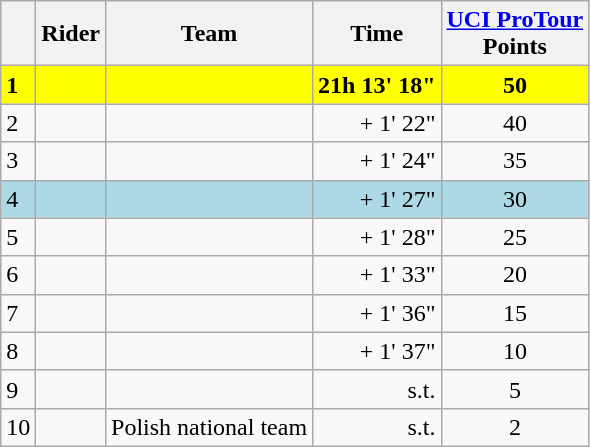<table class="wikitable">
<tr>
<th></th>
<th>Rider</th>
<th>Team</th>
<th>Time</th>
<th><a href='#'>UCI ProTour</a><br>Points</th>
</tr>
<tr bgcolor=yellow>
<td><strong>1</strong> </td>
<td><strong> </strong></td>
<td><strong></strong></td>
<td align="right"><strong>21h 13' 18"</strong></td>
<td align="center"><strong>50</strong></td>
</tr>
<tr>
<td>2</td>
<td></td>
<td></td>
<td align="right">+ 1' 22"</td>
<td align="center">40</td>
</tr>
<tr>
<td>3</td>
<td></td>
<td></td>
<td align="right">+ 1' 24"</td>
<td align="center">35</td>
</tr>
<tr bgcolor="lightblue">
<td>4 </td>
<td></td>
<td></td>
<td align="right">+ 1' 27"</td>
<td align="center">30</td>
</tr>
<tr>
<td>5</td>
<td></td>
<td></td>
<td align="right">+ 1' 28"</td>
<td align="center">25</td>
</tr>
<tr>
<td>6</td>
<td></td>
<td></td>
<td align="right">+ 1' 33"</td>
<td align="center">20</td>
</tr>
<tr>
<td>7</td>
<td></td>
<td></td>
<td align="right">+ 1' 36"</td>
<td align="center">15</td>
</tr>
<tr>
<td>8</td>
<td></td>
<td></td>
<td align="right">+ 1' 37"</td>
<td align="center">10</td>
</tr>
<tr>
<td>9</td>
<td></td>
<td></td>
<td align="right">s.t.</td>
<td align="center">5</td>
</tr>
<tr>
<td>10</td>
<td></td>
<td>Polish national team</td>
<td align="right">s.t.</td>
<td align="center">2</td>
</tr>
</table>
